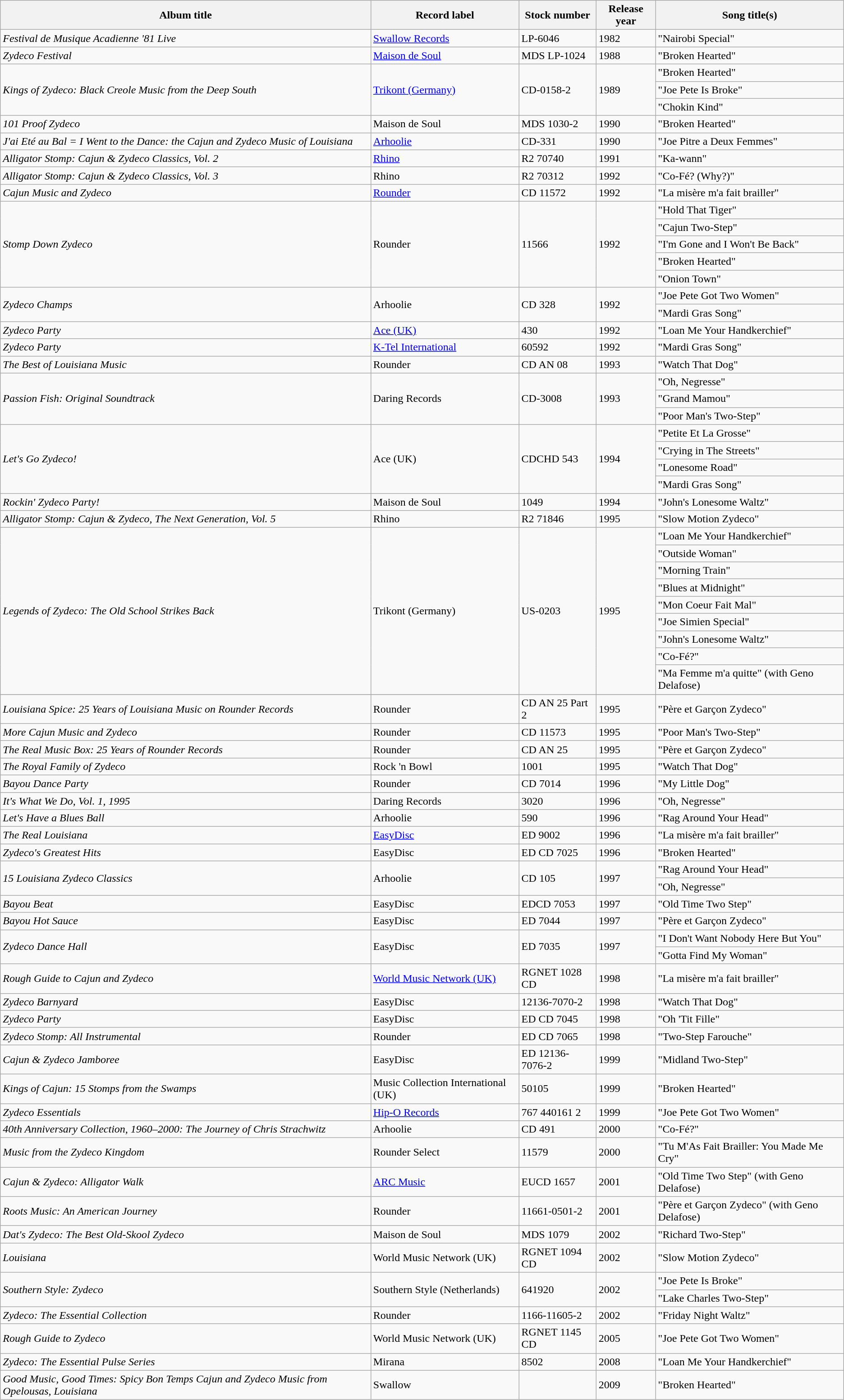<table class="wikitable sortable">
<tr>
<th scope="col">Album title</th>
<th scope="col">Record label</th>
<th scope="col">Stock number</th>
<th scope="col">Release year</th>
<th scope="col">Song title(s)</th>
</tr>
<tr>
<td><em>Festival de Musique Acadienne '81 Live</em></td>
<td><a href='#'>Swallow Records</a></td>
<td>LP-6046</td>
<td>1982</td>
<td>"Nairobi Special"</td>
</tr>
<tr>
<td><em>Zydeco Festival</em></td>
<td><a href='#'>Maison de Soul</a></td>
<td>MDS LP-1024</td>
<td>1988</td>
<td>"Broken Hearted"</td>
</tr>
<tr>
<td rowspan="3"><em>Kings of Zydeco: Black Creole Music from the Deep South</em></td>
<td rowspan="3"><a href='#'>Trikont (Germany)</a></td>
<td rowspan="3">CD-0158-2</td>
<td rowspan="3">1989</td>
<td>"Broken Hearted"</td>
</tr>
<tr>
<td>"Joe Pete Is Broke"</td>
</tr>
<tr>
<td>"Chokin Kind"</td>
</tr>
<tr>
<td><em>101 Proof Zydeco</em></td>
<td>Maison de Soul</td>
<td>MDS 1030-2</td>
<td>1990</td>
<td>"Broken Hearted"</td>
</tr>
<tr>
<td><em>J'ai Eté au Bal = I Went to the Dance: the Cajun and Zydeco Music of Louisiana</em></td>
<td><a href='#'>Arhoolie</a></td>
<td>CD-331</td>
<td>1990</td>
<td>"Joe Pitre a Deux Femmes"</td>
</tr>
<tr>
<td><em>Alligator Stomp: Cajun & Zydeco Classics, Vol. 2</em></td>
<td><a href='#'>Rhino</a></td>
<td>R2 70740</td>
<td>1991</td>
<td>"Ka-wann"</td>
</tr>
<tr>
<td><em>Alligator Stomp: Cajun & Zydeco Classics, Vol. 3</em></td>
<td>Rhino</td>
<td>R2 70312</td>
<td>1992</td>
<td>"Co-Fé? (Why?)"</td>
</tr>
<tr>
<td><em>Cajun Music and Zydeco</em></td>
<td><a href='#'>Rounder</a></td>
<td>CD 11572</td>
<td>1992</td>
<td>"La misère m'a fait brailler"</td>
</tr>
<tr>
<td rowspan="5"><em>Stomp Down Zydeco</em></td>
<td rowspan="5">Rounder</td>
<td rowspan="5">11566</td>
<td rowspan="5">1992</td>
<td>"Hold That Tiger"</td>
</tr>
<tr>
<td>"Cajun Two-Step"</td>
</tr>
<tr>
<td>"I'm Gone and I Won't Be Back"</td>
</tr>
<tr>
<td>"Broken Hearted"</td>
</tr>
<tr>
<td>"Onion Town"</td>
</tr>
<tr>
<td rowspan="2"><em>Zydeco Champs</em></td>
<td rowspan="2">Arhoolie</td>
<td rowspan="2">CD 328</td>
<td rowspan="2">1992</td>
<td>"Joe Pete Got Two Women"</td>
</tr>
<tr>
<td>"Mardi Gras Song"</td>
</tr>
<tr>
<td><em>Zydeco Party</em></td>
<td><a href='#'>Ace (UK)</a></td>
<td>430</td>
<td>1992</td>
<td>"Loan Me Your Handkerchief"</td>
</tr>
<tr>
<td><em>Zydeco Party</em></td>
<td><a href='#'>K-Tel International</a></td>
<td>60592</td>
<td>1992</td>
<td>"Mardi Gras Song"</td>
</tr>
<tr>
<td><em>The Best of Louisiana Music</em></td>
<td>Rounder</td>
<td>CD AN 08</td>
<td>1993</td>
<td>"Watch That Dog"</td>
</tr>
<tr>
<td rowspan="3"><em>Passion Fish: Original Soundtrack</em></td>
<td rowspan="3">Daring Records</td>
<td rowspan="3">CD-3008</td>
<td rowspan="3">1993</td>
<td>"Oh, Negresse"</td>
</tr>
<tr>
<td>"Grand Mamou"</td>
</tr>
<tr>
<td>"Poor Man's Two-Step"</td>
</tr>
<tr>
<td rowspan="4"><em>Let's Go Zydeco!</em></td>
<td rowspan="4">Ace (UK)</td>
<td rowspan="4">CDCHD 543</td>
<td rowspan="4">1994</td>
<td>"Petite Et La Grosse"</td>
</tr>
<tr>
<td>"Crying in The Streets"</td>
</tr>
<tr>
<td>"Lonesome Road"</td>
</tr>
<tr>
<td>"Mardi Gras Song"</td>
</tr>
<tr>
<td><em>Rockin' Zydeco Party!</em></td>
<td>Maison de Soul</td>
<td>1049</td>
<td>1994</td>
<td>"John's Lonesome Waltz"</td>
</tr>
<tr>
<td><em>Alligator Stomp: Cajun & Zydeco, The Next Generation, Vol. 5</em></td>
<td>Rhino</td>
<td>R2 71846</td>
<td>1995</td>
<td>"Slow Motion Zydeco"</td>
</tr>
<tr>
<td rowspan="9"><em>Legends of Zydeco: The Old School Strikes Back</em></td>
<td rowspan="9">Trikont (Germany)</td>
<td rowspan="9">US-0203</td>
<td rowspan="9">1995</td>
<td>"Loan Me Your Handkerchief"</td>
</tr>
<tr>
<td>"Outside Woman"</td>
</tr>
<tr>
<td>"Morning Train"</td>
</tr>
<tr>
<td>"Blues at Midnight"</td>
</tr>
<tr>
<td>"Mon Coeur Fait Mal"</td>
</tr>
<tr>
<td>"Joe Simien Special"</td>
</tr>
<tr>
<td>"John's Lonesome Waltz"</td>
</tr>
<tr>
<td>"Co-Fé?"</td>
</tr>
<tr>
<td>"Ma Femme m'a quitte" (with Geno Delafose)</td>
</tr>
<tr>
</tr>
<tr>
<td><em>Louisiana Spice: 25 Years of Louisiana Music on Rounder Records</em></td>
<td>Rounder</td>
<td>CD AN 25 Part 2</td>
<td>1995</td>
<td>"Père et Garçon Zydeco"</td>
</tr>
<tr>
<td><em>More Cajun Music and Zydeco</em></td>
<td>Rounder</td>
<td>CD 11573</td>
<td>1995</td>
<td>"Poor Man's Two-Step"</td>
</tr>
<tr>
<td><em>The Real Music Box: 25 Years of Rounder Records</em></td>
<td>Rounder</td>
<td>CD AN 25</td>
<td>1995</td>
<td>"Père et Garçon Zydeco"</td>
</tr>
<tr>
<td><em>The Royal Family of Zydeco</em></td>
<td>Rock 'n Bowl</td>
<td>1001</td>
<td>1995</td>
<td>"Watch That Dog"</td>
</tr>
<tr>
<td><em>Bayou Dance Party</em></td>
<td>Rounder</td>
<td>CD 7014</td>
<td>1996</td>
<td>"My Little Dog"</td>
</tr>
<tr>
<td><em>It's What We Do, Vol. 1, 1995</em></td>
<td>Daring Records</td>
<td>3020</td>
<td>1996</td>
<td>"Oh, Negresse"</td>
</tr>
<tr>
<td><em>Let's Have a Blues Ball</em></td>
<td>Arhoolie</td>
<td>590</td>
<td>1996</td>
<td>"Rag Around Your Head"</td>
</tr>
<tr>
<td><em>The Real Louisiana</em></td>
<td><a href='#'>EasyDisc</a></td>
<td>ED 9002</td>
<td>1996</td>
<td>"La misère m'a fait brailler"</td>
</tr>
<tr>
<td><em>Zydeco's Greatest Hits</em></td>
<td>EasyDisc</td>
<td>ED CD 7025</td>
<td>1996</td>
<td>"Broken Hearted"</td>
</tr>
<tr>
<td rowspan="2"><em>15 Louisiana Zydeco Classics</em></td>
<td rowspan="2">Arhoolie</td>
<td rowspan="2">CD 105</td>
<td rowspan="2">1997</td>
<td>"Rag Around Your Head"</td>
</tr>
<tr>
<td>"Oh, Negresse"</td>
</tr>
<tr>
<td><em>Bayou Beat</em></td>
<td>EasyDisc</td>
<td>EDCD 7053</td>
<td>1997</td>
<td>"Old Time Two Step"</td>
</tr>
<tr>
<td><em>Bayou Hot Sauce</em></td>
<td>EasyDisc</td>
<td>ED 7044</td>
<td>1997</td>
<td>"Père et Garçon Zydeco"</td>
</tr>
<tr>
<td rowspan="2"><em>Zydeco Dance Hall</em></td>
<td rowspan="2">EasyDisc</td>
<td rowspan="2">ED 7035</td>
<td rowspan="2">1997</td>
<td>"I Don't Want Nobody Here But You"</td>
</tr>
<tr>
<td>"Gotta Find My Woman"</td>
</tr>
<tr>
<td><em>Rough Guide to Cajun and Zydeco</em></td>
<td><a href='#'>World Music Network (UK)</a></td>
<td>RGNET 1028 CD</td>
<td>1998</td>
<td>"La misère m'a fait brailler"</td>
</tr>
<tr>
<td><em>Zydeco Barnyard</em></td>
<td>EasyDisc</td>
<td>12136-7070-2</td>
<td>1998</td>
<td>"Watch That Dog"</td>
</tr>
<tr>
<td><em>Zydeco Party</em></td>
<td>EasyDisc</td>
<td>ED CD 7045</td>
<td>1998</td>
<td>"Oh 'Tit Fille"</td>
</tr>
<tr>
<td><em>Zydeco Stomp: All Instrumental</em></td>
<td>Rounder</td>
<td>ED CD 7065</td>
<td>1998</td>
<td>"Two-Step Farouche"</td>
</tr>
<tr>
<td><em>Cajun & Zydeco Jamboree</em></td>
<td>EasyDisc</td>
<td>ED 12136-7076-2</td>
<td>1999</td>
<td>"Midland Two-Step"</td>
</tr>
<tr>
<td><em>Kings of Cajun: 15 Stomps from the Swamps</em></td>
<td>Music Collection International (UK)</td>
<td>50105</td>
<td>1999</td>
<td>"Broken Hearted"</td>
</tr>
<tr>
<td><em>Zydeco Essentials</em></td>
<td><a href='#'>Hip-O Records</a></td>
<td>767 440161 2</td>
<td>1999</td>
<td>"Joe Pete Got Two Women"</td>
</tr>
<tr>
<td><em>40th Anniversary Collection, 1960–2000: The Journey of Chris Strachwitz</em></td>
<td>Arhoolie</td>
<td>CD 491</td>
<td>2000</td>
<td>"Co-Fé?"</td>
</tr>
<tr>
<td><em>Music from the Zydeco Kingdom</em></td>
<td>Rounder Select</td>
<td>11579</td>
<td>2000</td>
<td>"Tu M'As Fait Brailler: You Made Me Cry"</td>
</tr>
<tr>
<td><em>Cajun & Zydeco: Alligator Walk</em></td>
<td><a href='#'>ARC Music</a></td>
<td>EUCD 1657</td>
<td>2001</td>
<td>"Old Time Two Step" (with Geno Delafose)</td>
</tr>
<tr>
<td><em>Roots Music: An American Journey</em></td>
<td>Rounder</td>
<td>11661-0501-2</td>
<td>2001</td>
<td>"Père et Garçon Zydeco" (with Geno Delafose)</td>
</tr>
<tr>
<td><em>Dat's Zydeco: The Best Old-Skool Zydeco</em></td>
<td>Maison de Soul</td>
<td>MDS 1079</td>
<td>2002</td>
<td>"Richard Two-Step"</td>
</tr>
<tr>
<td><em>Louisiana</em></td>
<td>World Music Network (UK)</td>
<td>RGNET 1094 CD</td>
<td>2002</td>
<td>"Slow Motion Zydeco"</td>
</tr>
<tr>
<td rowspan="2"><em>Southern Style: Zydeco</em></td>
<td rowspan="2">Southern Style (Netherlands)</td>
<td rowspan="2">641920</td>
<td rowspan="2">2002</td>
<td>"Joe Pete Is Broke"</td>
</tr>
<tr>
<td>"Lake Charles Two-Step"</td>
</tr>
<tr>
<td><em>Zydeco: The Essential Collection</em></td>
<td>Rounder</td>
<td>1166-11605-2</td>
<td>2002</td>
<td>"Friday Night Waltz"</td>
</tr>
<tr>
<td><em>Rough Guide to Zydeco</em></td>
<td>World Music Network (UK)</td>
<td>RGNET 1145 CD</td>
<td>2005</td>
<td>"Joe Pete Got Two Women"</td>
</tr>
<tr>
<td><em>Zydeco: The Essential Pulse Series</em></td>
<td>Mirana</td>
<td>8502</td>
<td>2008</td>
<td>"Loan Me Your Handkerchief"</td>
</tr>
<tr>
<td><em>Good Music, Good Times: Spicy Bon Temps Cajun and Zydeco Music from Opelousas, Louisiana</em></td>
<td>Swallow</td>
<td><unknown></td>
<td>2009</td>
<td>"Broken Hearted"</td>
</tr>
</table>
